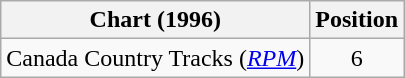<table class="wikitable sortable">
<tr>
<th scope="col">Chart (1996)</th>
<th scope="col">Position</th>
</tr>
<tr>
<td>Canada Country Tracks (<em><a href='#'>RPM</a></em>)</td>
<td align="center">6</td>
</tr>
</table>
